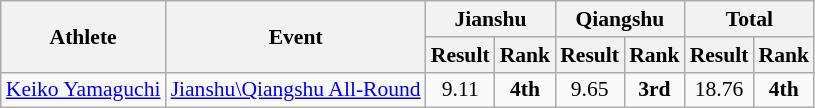<table class=wikitable style="font-size:90%">
<tr>
<th rowspan="2">Athlete</th>
<th rowspan="2">Event</th>
<th colspan="2">Jianshu</th>
<th colspan="2">Qiangshu</th>
<th colspan="2">Total</th>
</tr>
<tr>
<th>Result</th>
<th>Rank</th>
<th>Result</th>
<th>Rank</th>
<th>Result</th>
<th>Rank</th>
</tr>
<tr>
<td><a href='#'>Keiko Yamaguchi</a></td>
<td><a href='#'>Jianshu\Qiangshu All-Round</a></td>
<td align=center>9.11</td>
<td align=center><strong>4th</strong></td>
<td align=center>9.65</td>
<td align=center><strong>3rd</strong></td>
<td align=center>18.76</td>
<td align=center><strong>4th</strong></td>
</tr>
</table>
